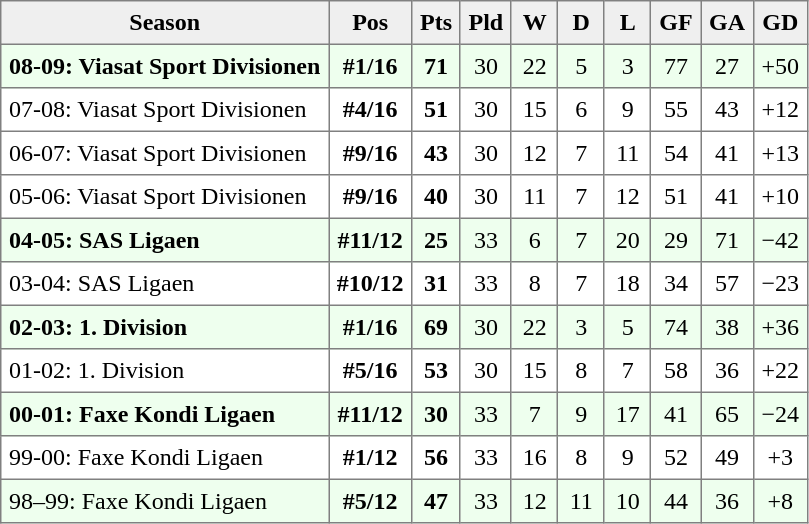<table style=border-collapse:collapse border=1 cellspacing=0 cellpadding=5>
<tr align=center bgcolor=#efefef>
<th>Season</th>
<th width=20>Pos</th>
<th width=20>Pts</th>
<th width=20>Pld</th>
<th width=20>W</th>
<th width=20>D</th>
<th width=20>L</th>
<th width=20>GF</th>
<th width=20>GA</th>
<th width=20>GD</th>
</tr>
<tr align=center bgcolor=eeffee>
<td align=left><span><strong>08-09: Viasat Sport Divisionen</strong></span></td>
<td><strong>#1/16</strong></td>
<td><strong>71</strong></td>
<td>30</td>
<td>22</td>
<td>5</td>
<td>3</td>
<td>77</td>
<td>27</td>
<td>+50</td>
</tr>
<tr align=center>
<td align=left>07-08: Viasat Sport Divisionen</td>
<td><strong>#4/16</strong></td>
<td><strong>51</strong></td>
<td>30</td>
<td>15</td>
<td>6</td>
<td>9</td>
<td>55</td>
<td>43</td>
<td>+12</td>
</tr>
<tr align=center>
<td align=left>06-07: Viasat Sport Divisionen</td>
<td><strong>#9/16</strong></td>
<td><strong>43</strong></td>
<td>30</td>
<td>12</td>
<td>7</td>
<td>11</td>
<td>54</td>
<td>41</td>
<td>+13</td>
</tr>
<tr align=center>
<td align=left>05-06: Viasat Sport Divisionen</td>
<td><strong>#9/16</strong></td>
<td><strong>40</strong></td>
<td>30</td>
<td>11</td>
<td>7</td>
<td>12</td>
<td>51</td>
<td>41</td>
<td>+10</td>
</tr>
<tr align=center bgcolor=eeffee>
<td align=left><span><strong>04-05: SAS Ligaen </strong></span></td>
<td><strong>#11/12</strong></td>
<td><strong>25</strong></td>
<td>33</td>
<td>6</td>
<td>7</td>
<td>20</td>
<td>29</td>
<td>71</td>
<td>−42</td>
</tr>
<tr align=center>
<td align=left>03-04: SAS Ligaen</td>
<td><strong>#10/12</strong></td>
<td><strong>31</strong></td>
<td>33</td>
<td>8</td>
<td>7</td>
<td>18</td>
<td>34</td>
<td>57</td>
<td>−23</td>
</tr>
<tr align=center bgcolor=eeffee>
<td align=left><span><strong>02-03: 1. Division </strong></span></td>
<td><strong>#1/16</strong></td>
<td><strong>69</strong></td>
<td>30</td>
<td>22</td>
<td>3</td>
<td>5</td>
<td>74</td>
<td>38</td>
<td>+36</td>
</tr>
<tr align=center>
<td align=left>01-02: 1. Division</td>
<td><strong>#5/16</strong></td>
<td><strong>53</strong></td>
<td>30</td>
<td>15</td>
<td>8</td>
<td>7</td>
<td>58</td>
<td>36</td>
<td>+22</td>
</tr>
<tr align=center bgcolor=eeffee>
<td align=left><span><strong>00-01: Faxe Kondi Ligaen </strong></span></td>
<td><strong>#11/12</strong></td>
<td><strong>30</strong></td>
<td>33</td>
<td>7</td>
<td>9</td>
<td>17</td>
<td>41</td>
<td>65</td>
<td>−24</td>
</tr>
<tr align=center>
<td align=left>99-00: Faxe Kondi Ligaen</td>
<td><strong>#1/12</strong></td>
<td><strong>56</strong></td>
<td>33</td>
<td>16</td>
<td>8</td>
<td>9</td>
<td>52</td>
<td>49</td>
<td>+3</td>
</tr>
<tr align=center bgcolor=eeffee>
<td align=left>98–99: Faxe Kondi Ligaen</td>
<td><strong>#5/12</strong></td>
<td><strong>47</strong></td>
<td>33</td>
<td>12</td>
<td>11</td>
<td>10</td>
<td>44</td>
<td>36</td>
<td>+8</td>
</tr>
</table>
